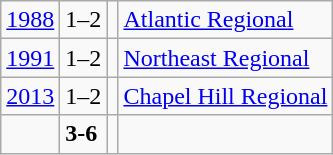<table class="wikitable">
<tr>
<td><a href='#'>1988</a></td>
<td>1–2</td>
<td></td>
<td><a href='#'>Atlantic Regional</a></td>
</tr>
<tr>
<td><a href='#'>1991</a></td>
<td>1–2</td>
<td></td>
<td><a href='#'>Northeast Regional</a></td>
</tr>
<tr>
<td><a href='#'>2013</a></td>
<td>1–2</td>
<td></td>
<td><a href='#'>Chapel Hill Regional</a></td>
</tr>
<tr>
<td></td>
<td><strong>3-6</strong></td>
<td><strong></strong></td>
<td></td>
</tr>
</table>
